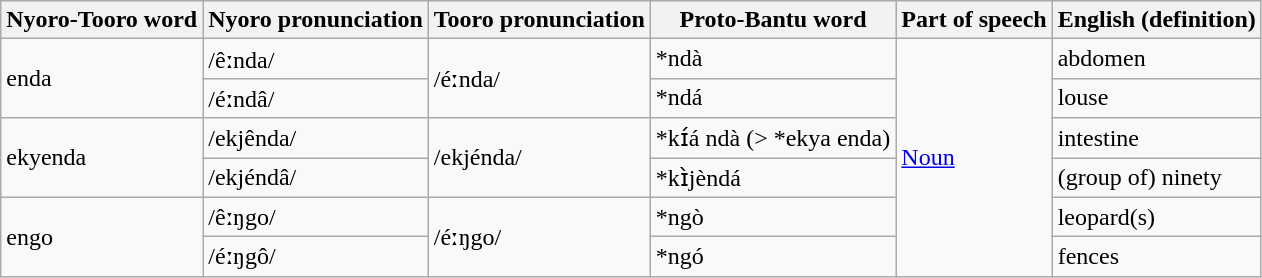<table class="wikitable">
<tr>
<th>Nyoro-Tooro word</th>
<th>Nyoro pronunciation</th>
<th>Tooro pronunciation</th>
<th>Proto-Bantu word</th>
<th>Part of speech</th>
<th>English (definition)</th>
</tr>
<tr>
<td rowspan="2">enda</td>
<td>/êːnda/</td>
<td rowspan="2">/éːnda/</td>
<td>*ndà</td>
<td rowspan="6"><a href='#'>Noun</a></td>
<td>abdomen</td>
</tr>
<tr>
<td>/éːndâ/</td>
<td>*ndá</td>
<td>louse</td>
</tr>
<tr>
<td rowspan="2">ekyenda</td>
<td>/ekjênda/</td>
<td rowspan="2">/ekjénda/</td>
<td>*kɪ́á ndà (> *ekya enda)</td>
<td>intestine</td>
</tr>
<tr>
<td>/ekjéndâ/</td>
<td>*kɪ̀jèndá</td>
<td>(group of) ninety</td>
</tr>
<tr>
<td rowspan="2">engo</td>
<td>/êːŋgo/</td>
<td rowspan="2">/éːŋgo/</td>
<td>*ngò</td>
<td>leopard(s)</td>
</tr>
<tr>
<td>/éːŋgô/</td>
<td>*ngó</td>
<td>fences</td>
</tr>
</table>
